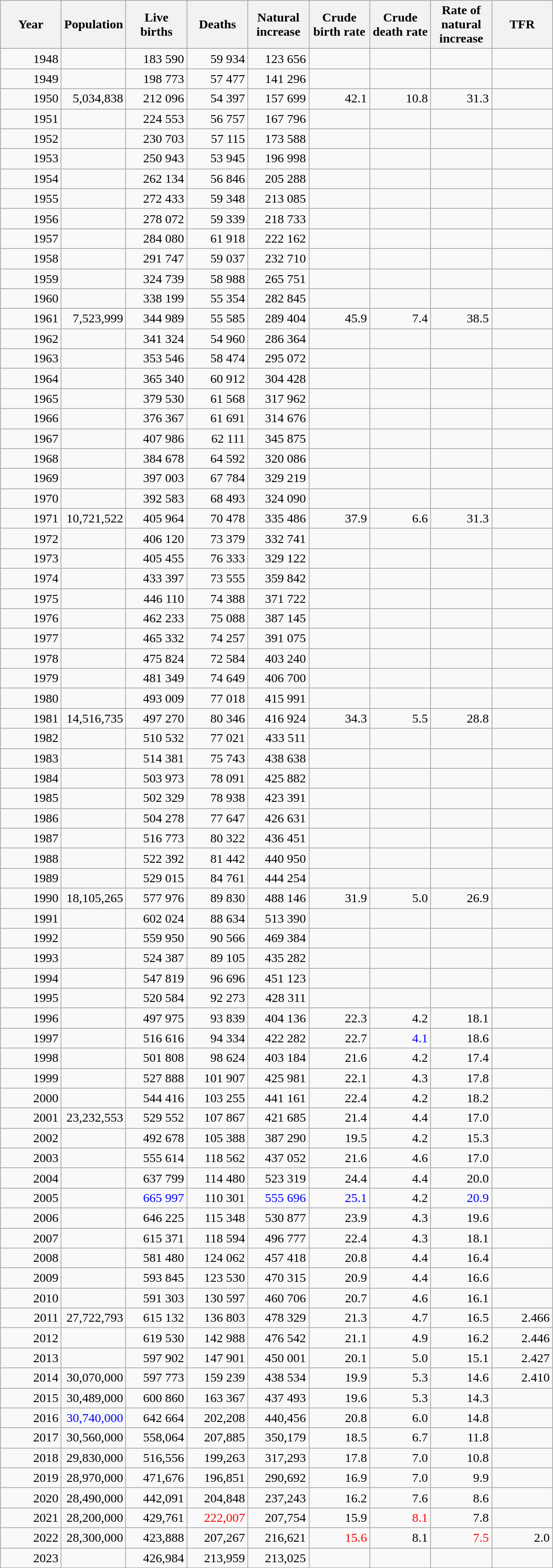<table class="wikitable sortable" style="text-align: right;">
<tr>
<th width="70">Year</th>
<th width="70">Population</th>
<th width="70">Live births</th>
<th width="70">Deaths</th>
<th width="70">Natural increase</th>
<th width="70">Crude birth rate</th>
<th width="70">Crude death rate</th>
<th width="70">Rate of natural increase</th>
<th width="70">TFR</th>
</tr>
<tr>
<td align="right">1948</td>
<td align="right"></td>
<td align="right">183 590</td>
<td align="right">59 934</td>
<td align="right">123 656</td>
<td align="right"></td>
<td align="right"></td>
<td align="right"></td>
<td align="right"></td>
</tr>
<tr>
<td align="right">1949</td>
<td align="right"></td>
<td align="right">198 773</td>
<td align="right">57 477</td>
<td align="right">141 296</td>
<td align="right"></td>
<td align="right"></td>
<td align="right"></td>
<td align="right"></td>
</tr>
<tr>
<td align="right">1950</td>
<td align="right">5,034,838</td>
<td align="right">212 096</td>
<td align="right">54 397</td>
<td align="right">157 699</td>
<td align="right">42.1</td>
<td align="right">10.8</td>
<td align="right">31.3</td>
<td align="right"></td>
</tr>
<tr>
<td align="right">1951</td>
<td align="right"></td>
<td align="right">224 553</td>
<td align="right">56 757</td>
<td align="right">167 796</td>
<td align="right"></td>
<td align="right"></td>
<td align="right"></td>
<td align="right"></td>
</tr>
<tr>
<td align="right">1952</td>
<td align="right"></td>
<td align="right">230 703</td>
<td align="right">57 115</td>
<td align="right">173 588</td>
<td align="right"></td>
<td align="right"></td>
<td align="right"></td>
<td align="right"></td>
</tr>
<tr>
<td align="right">1953</td>
<td align="right"></td>
<td align="right">250 943</td>
<td align="right">53 945</td>
<td align="right">196 998</td>
<td align="right"></td>
<td align="right"></td>
<td align="right"></td>
<td align="right"></td>
</tr>
<tr>
<td align="right">1954</td>
<td align="right"></td>
<td align="right">262 134</td>
<td align="right">56 846</td>
<td align="right">205 288</td>
<td align="right"></td>
<td align="right"></td>
<td align="right"></td>
<td align="right"></td>
</tr>
<tr>
<td align="right">1955</td>
<td align="right"></td>
<td align="right">272 433</td>
<td align="right">59 348</td>
<td align="right">213 085</td>
<td align="right"></td>
<td align="right"></td>
<td align="right"></td>
<td align="right"></td>
</tr>
<tr>
<td align="right">1956</td>
<td align="right"></td>
<td align="right">278 072</td>
<td align="right">59 339</td>
<td align="right">218 733</td>
<td align="right"></td>
<td align="right"></td>
<td align="right"></td>
<td align="right"></td>
</tr>
<tr>
<td align="right">1957</td>
<td align="right"></td>
<td align="right">284 080</td>
<td align="right">61 918</td>
<td align="right">222 162</td>
<td align="right"></td>
<td align="right"></td>
<td align="right"></td>
<td align="right"></td>
</tr>
<tr>
<td align="right">1958</td>
<td align="right"></td>
<td align="right">291 747</td>
<td align="right">59 037</td>
<td align="right">232 710</td>
<td align="right"></td>
<td align="right"></td>
<td align="right"></td>
<td align="right"></td>
</tr>
<tr>
<td align="right">1959</td>
<td align="right"></td>
<td align="right">324 739</td>
<td align="right">58 988</td>
<td align="right">265 751</td>
<td align="right"></td>
<td align="right"></td>
<td align="right"></td>
<td align="right"></td>
</tr>
<tr>
<td align="right">1960</td>
<td align="right"></td>
<td align="right">338 199</td>
<td align="right">55 354</td>
<td align="right">282 845</td>
<td align="right"></td>
<td align="right"></td>
<td align="right"></td>
<td align="right"></td>
</tr>
<tr>
<td align="right">1961</td>
<td align="right">7,523,999</td>
<td align="right">344 989</td>
<td align="right">55 585</td>
<td align="right">289 404</td>
<td align="right">45.9</td>
<td align="right">7.4</td>
<td align="right">38.5</td>
<td align="right"></td>
</tr>
<tr>
<td align="right">1962</td>
<td align="right"></td>
<td align="right">341 324</td>
<td align="right">54 960</td>
<td align="right">286 364</td>
<td align="right"></td>
<td align="right"></td>
<td align="right"></td>
<td align="right"></td>
</tr>
<tr>
<td align="right">1963</td>
<td align="right"></td>
<td align="right">353 546</td>
<td align="right">58 474</td>
<td align="right">295 072</td>
<td align="right"></td>
<td align="right"></td>
<td align="right"></td>
<td align="right"></td>
</tr>
<tr>
<td align="right">1964</td>
<td align="right"></td>
<td align="right">365 340</td>
<td align="right">60 912</td>
<td align="right">304 428</td>
<td align="right"></td>
<td align="right"></td>
<td align="right"></td>
<td align="right"></td>
</tr>
<tr>
<td align="right">1965</td>
<td align="right"></td>
<td align="right">379 530</td>
<td align="right">61 568</td>
<td align="right">317 962</td>
<td align="right"></td>
<td align="right"></td>
<td align="right"></td>
<td align="right"></td>
</tr>
<tr>
<td align="right">1966</td>
<td align="right"></td>
<td align="right">376 367</td>
<td align="right">61 691</td>
<td align="right">314 676</td>
<td align="right"></td>
<td align="right"></td>
<td align="right"></td>
<td align="right"></td>
</tr>
<tr>
<td align="right">1967</td>
<td align="right"></td>
<td align="right">407 986</td>
<td align="right">62 111</td>
<td align="right">345 875</td>
<td align="right"></td>
<td align="right"></td>
<td align="right"></td>
<td align="right"></td>
</tr>
<tr>
<td align="right">1968</td>
<td align="right"></td>
<td align="right">384 678</td>
<td align="right">64 592</td>
<td align="right">320 086</td>
<td align="right"></td>
<td align="right"></td>
<td align="right"></td>
<td align="right"></td>
</tr>
<tr>
<td align="right">1969</td>
<td align="right"></td>
<td align="right">397 003</td>
<td align="right">67 784</td>
<td align="right">329 219</td>
<td align="right"></td>
<td align="right"></td>
<td align="right"></td>
<td align="right"></td>
</tr>
<tr>
<td align="right">1970</td>
<td align="right"></td>
<td align="right">392 583</td>
<td align="right">68 493</td>
<td align="right">324 090</td>
<td align="right"></td>
<td align="right"></td>
<td align="right"></td>
<td align="right"></td>
</tr>
<tr>
<td align="right">1971</td>
<td align="right">10,721,522</td>
<td align="right">405 964</td>
<td align="right">70 478</td>
<td align="right">335 486</td>
<td align="right">37.9</td>
<td align="right">6.6</td>
<td align="right">31.3</td>
<td align="right"></td>
</tr>
<tr>
<td align="right">1972</td>
<td align="right"></td>
<td align="right">406 120</td>
<td align="right">73 379</td>
<td align="right">332 741</td>
<td align="right"></td>
<td align="right"></td>
<td align="right"></td>
<td align="right"></td>
</tr>
<tr>
<td align="right">1973</td>
<td align="right"></td>
<td align="right">405 455</td>
<td align="right">76 333</td>
<td align="right">329 122</td>
<td align="right"></td>
<td align="right"></td>
<td align="right"></td>
<td align="right"></td>
</tr>
<tr>
<td align="right">1974</td>
<td align="right"></td>
<td align="right">433 397</td>
<td align="right">73 555</td>
<td align="right">359 842</td>
<td align="right"></td>
<td align="right"></td>
<td align="right"></td>
<td align="right"></td>
</tr>
<tr>
<td align="right">1975</td>
<td align="right"></td>
<td align="right">446 110</td>
<td align="right">74 388</td>
<td align="right">371 722</td>
<td align="right"></td>
<td align="right"></td>
<td align="right"></td>
<td align="right"></td>
</tr>
<tr>
<td align="right">1976</td>
<td align="right"></td>
<td align="right">462 233</td>
<td align="right">75 088</td>
<td align="right">387 145</td>
<td align="right"></td>
<td align="right"></td>
<td align="right"></td>
<td align="right"></td>
</tr>
<tr>
<td align="right">1977</td>
<td align="right"></td>
<td align="right">465 332</td>
<td align="right">74 257</td>
<td align="right">391 075</td>
<td align="right"></td>
<td align="right"></td>
<td align="right"></td>
<td align="right"></td>
</tr>
<tr>
<td align="right">1978</td>
<td align="right"></td>
<td align="right">475 824</td>
<td align="right">72 584</td>
<td align="right">403 240</td>
<td align="right"></td>
<td align="right"></td>
<td align="right"></td>
<td align="right"></td>
</tr>
<tr>
<td align="right">1979</td>
<td align="right"></td>
<td align="right">481 349</td>
<td align="right">74 649</td>
<td align="right">406 700</td>
<td align="right"></td>
<td align="right"></td>
<td align="right"></td>
<td align="right"></td>
</tr>
<tr>
<td align="right">1980</td>
<td align="right"></td>
<td align="right">493 009</td>
<td align="right">77 018</td>
<td align="right">415 991</td>
<td align="right"></td>
<td align="right"></td>
<td align="right"></td>
<td align="right"></td>
</tr>
<tr>
<td align="right">1981</td>
<td align="right">14,516,735</td>
<td align="right">497 270</td>
<td align="right">80 346</td>
<td align="right">416 924</td>
<td align="right">34.3</td>
<td align="right">5.5</td>
<td align="right">28.8</td>
<td align="right"></td>
</tr>
<tr>
<td align="right">1982</td>
<td align="right"></td>
<td align="right">510 532</td>
<td align="right">77 021</td>
<td align="right">433 511</td>
<td align="right"></td>
<td align="right"></td>
<td align="right"></td>
<td align="right"></td>
</tr>
<tr>
<td align="right">1983</td>
<td align="right"></td>
<td align="right">514 381</td>
<td align="right">75 743</td>
<td align="right">438 638</td>
<td align="right"></td>
<td align="right"></td>
<td align="right"></td>
<td align="right"></td>
</tr>
<tr>
<td align="right">1984</td>
<td align="right"></td>
<td align="right">503 973</td>
<td align="right">78 091</td>
<td align="right">425 882</td>
<td align="right"></td>
<td align="right"></td>
<td align="right"></td>
<td align="right"></td>
</tr>
<tr>
<td align="right">1985</td>
<td align="right"></td>
<td align="right">502 329</td>
<td align="right">78 938</td>
<td align="right">423 391</td>
<td align="right"></td>
<td align="right"></td>
<td align="right"></td>
<td align="right"></td>
</tr>
<tr>
<td align="right">1986</td>
<td align="right"></td>
<td align="right">504 278</td>
<td align="right">77 647</td>
<td align="right">426 631</td>
<td align="right"></td>
<td align="right"></td>
<td align="right"></td>
<td align="right"></td>
</tr>
<tr>
<td align="right">1987</td>
<td align="right"></td>
<td align="right">516 773</td>
<td align="right">80 322</td>
<td align="right">436 451</td>
<td align="right"></td>
<td align="right"></td>
<td align="right"></td>
<td align="right"></td>
</tr>
<tr>
<td align="right">1988</td>
<td align="right"></td>
<td align="right">522 392</td>
<td align="right">81 442</td>
<td align="right">440 950</td>
<td align="right"></td>
<td align="right"></td>
<td align="right"></td>
<td align="right"></td>
</tr>
<tr>
<td align="right">1989</td>
<td align="right"></td>
<td align="right">529 015</td>
<td align="right">84 761</td>
<td align="right">444 254</td>
<td align="right"></td>
<td align="right"></td>
<td align="right"></td>
<td align="right"></td>
</tr>
<tr>
<td align="right">1990</td>
<td align="right">18,105,265</td>
<td align="right">577 976</td>
<td align="right">89 830</td>
<td align="right">488 146</td>
<td align="right">31.9</td>
<td align="right">5.0</td>
<td align="right">26.9</td>
<td align="right"></td>
</tr>
<tr>
<td align="right">1991</td>
<td align="right"></td>
<td align="right">602 024</td>
<td align="right">88 634</td>
<td align="right">513 390</td>
<td align="right"></td>
<td align="right"></td>
<td align="right"></td>
<td align="right"></td>
</tr>
<tr>
<td align="right">1992</td>
<td align="right"></td>
<td align="right">559 950</td>
<td align="right">90 566</td>
<td align="right">469 384</td>
<td align="right"></td>
<td align="right"></td>
<td align="right"></td>
<td align="right"></td>
</tr>
<tr>
<td align="right">1993</td>
<td align="right"></td>
<td align="right">524 387</td>
<td align="right">89 105</td>
<td align="right">435 282</td>
<td align="right"></td>
<td align="right"></td>
<td align="right"></td>
<td align="right"></td>
</tr>
<tr>
<td align="right">1994</td>
<td align="right"></td>
<td align="right">547 819</td>
<td align="right">96 696</td>
<td align="right">451 123</td>
<td align="right"></td>
<td align="right"></td>
<td align="right"></td>
<td align="right"></td>
</tr>
<tr>
<td align="right">1995</td>
<td align="right"></td>
<td align="right">520 584</td>
<td align="right">92 273</td>
<td align="right">428 311</td>
<td align="right"></td>
<td align="right"></td>
<td align="right"></td>
<td align="right"></td>
</tr>
<tr>
<td align="right">1996</td>
<td align="right"></td>
<td align="right">497 975</td>
<td align="right">93 839</td>
<td align="right">404 136</td>
<td align="right">22.3</td>
<td>4.2</td>
<td align="right">18.1</td>
<td align="right"></td>
</tr>
<tr>
<td align="right">1997</td>
<td align="right"></td>
<td align="right">516 616</td>
<td align="right">94 334</td>
<td align="right">422 282</td>
<td align="right">22.7</td>
<td style="color:blue">4.1</td>
<td align="right">18.6</td>
<td align="right"></td>
</tr>
<tr>
<td align="right">1998</td>
<td align="right"></td>
<td align="right">501 808</td>
<td align="right">98 624</td>
<td align="right">403 184</td>
<td align="right">21.6</td>
<td align="right">4.2</td>
<td align="right">17.4</td>
<td align="right"></td>
</tr>
<tr>
<td align="right">1999</td>
<td align="right"></td>
<td align="right">527 888</td>
<td align="right">101 907</td>
<td align="right">425 981</td>
<td align="right">22.1</td>
<td align="right">4.3</td>
<td align="right">17.8</td>
<td align="right"></td>
</tr>
<tr>
<td align="right">2000</td>
<td align="right"></td>
<td align="right">544 416</td>
<td align="right">103 255</td>
<td align="right">441 161</td>
<td align="right">22.4</td>
<td align="right">4.2</td>
<td align="right">18.2</td>
<td align="right"></td>
</tr>
<tr>
<td align="right">2001</td>
<td align="right">23,232,553</td>
<td align="right">529 552</td>
<td align="right">107 867</td>
<td align="right">421 685</td>
<td align="right">21.4</td>
<td align="right">4.4</td>
<td align="right">17.0</td>
<td align="right"></td>
</tr>
<tr>
<td align="right">2002</td>
<td align="right"></td>
<td align="right">492 678</td>
<td align="right">105 388</td>
<td align="right">387 290</td>
<td align="right">19.5</td>
<td align="right">4.2</td>
<td align="right">15.3</td>
<td align="right"></td>
</tr>
<tr>
<td align="right">2003</td>
<td align="right"></td>
<td align="right">555 614</td>
<td align="right">118 562</td>
<td align="right">437 052</td>
<td align="right">21.6</td>
<td align="right">4.6</td>
<td align="right">17.0</td>
<td align="right"></td>
</tr>
<tr>
<td align="right">2004</td>
<td align="right"></td>
<td align="right">637 799</td>
<td align="right">114 480</td>
<td align="right">523 319</td>
<td align="right">24.4</td>
<td align="right">4.4</td>
<td align="right">20.0</td>
<td align="right"></td>
</tr>
<tr>
<td align="right">2005</td>
<td align="right"></td>
<td style="color:blue">665 997</td>
<td align="right">110 301</td>
<td style="color:blue">555 696</td>
<td style="color:blue">25.1</td>
<td align="right">4.2</td>
<td style="color:blue">20.9</td>
<td align="right"></td>
</tr>
<tr>
<td align="right">2006</td>
<td align="right"></td>
<td align="right">646 225</td>
<td align="right">115 348</td>
<td align="right">530 877</td>
<td align="right">23.9</td>
<td align="right">4.3</td>
<td align="right">19.6</td>
<td align="right"></td>
</tr>
<tr>
<td align="right">2007</td>
<td align="right"></td>
<td align="right">615 371</td>
<td align="right">118 594</td>
<td align="right">496 777</td>
<td align="right">22.4</td>
<td align="right">4.3</td>
<td align="right">18.1</td>
<td align="right"></td>
</tr>
<tr>
<td align="right">2008</td>
<td align="right"></td>
<td align="right">581 480</td>
<td align="right">124 062</td>
<td align="right">457 418</td>
<td align="right">20.8</td>
<td align="right">4.4</td>
<td align="right">16.4</td>
<td align="right"></td>
</tr>
<tr>
<td align="right">2009</td>
<td align="right"></td>
<td align="right">593 845</td>
<td align="right">123 530</td>
<td align="right">470 315</td>
<td align="right">20.9</td>
<td align="right">4.4</td>
<td align="right">16.6</td>
<td align="right"></td>
</tr>
<tr>
<td align="right">2010</td>
<td align="right"></td>
<td align="right">591 303</td>
<td align="right">130 597</td>
<td align="right">460 706</td>
<td align="right">20.7</td>
<td align="right">4.6</td>
<td align="right">16.1</td>
<td align="right"></td>
</tr>
<tr>
<td align="right">2011</td>
<td align="right">27,722,793</td>
<td align="right">615 132</td>
<td align="right">136 803</td>
<td align="right">478 329</td>
<td align="right">21.3</td>
<td align="right">4.7</td>
<td align="right">16.5</td>
<td align="right">2.466</td>
</tr>
<tr>
<td align="right">2012</td>
<td align="right"></td>
<td align="right">619 530</td>
<td align="right">142 988</td>
<td align="right">476 542</td>
<td align="right">21.1</td>
<td align="right">4.9</td>
<td align="right">16.2</td>
<td align="right">2.446</td>
</tr>
<tr>
<td align="right">2013</td>
<td align="right"></td>
<td align="right">597 902</td>
<td align="right">147 901</td>
<td align="right">450 001</td>
<td align="right">20.1</td>
<td align="right">5.0</td>
<td align="right">15.1</td>
<td align="right">2.427</td>
</tr>
<tr>
<td align="right">2014</td>
<td align="right">30,070,000</td>
<td align="right">597 773</td>
<td align="right">159 239</td>
<td align="right">438 534</td>
<td align="right">19.9</td>
<td align="right">5.3</td>
<td align="right">14.6</td>
<td align="right">2.410</td>
</tr>
<tr>
<td align="right">2015</td>
<td align="right">30,489,000</td>
<td align="right">600 860</td>
<td align="right">163 367</td>
<td align="right">437 493</td>
<td align="right">19.6</td>
<td align="right">5.3</td>
<td align="right">14.3</td>
<td align="right"></td>
</tr>
<tr>
<td align="right">2016</td>
<td style="color:blue">30,740,000</td>
<td align="right">642 664</td>
<td align="right">202,208</td>
<td align="right">440,456</td>
<td align="right">20.8</td>
<td align="right">6.0</td>
<td align="right">14.8</td>
<td align="right"></td>
</tr>
<tr>
<td align="right">2017</td>
<td align="right">30,560,000</td>
<td align="right">558,064</td>
<td align="right">207,885</td>
<td align="right">350,179</td>
<td align="right">18.5</td>
<td align="right">6.7</td>
<td align="right">11.8</td>
<td align="right"></td>
</tr>
<tr>
<td align="right">2018</td>
<td align="right">29,830,000</td>
<td align="right">516,556</td>
<td align="right">199,263</td>
<td align="right">317,293</td>
<td align="right">17.8</td>
<td align="right">7.0</td>
<td align="right">10.8</td>
<td align="right"></td>
</tr>
<tr>
<td align="right">2019</td>
<td align="right">28,970,000</td>
<td align="right">471,676</td>
<td align="right">196,851</td>
<td align="right">290,692</td>
<td align="right">16.9</td>
<td align="right">7.0</td>
<td align="right">9.9</td>
<td align="right"></td>
</tr>
<tr>
<td align="right">2020</td>
<td align="right">28,490,000</td>
<td align="right">442,091</td>
<td align="right">204,848</td>
<td align="right">237,243</td>
<td align="right">16.2</td>
<td align="right">7.6</td>
<td>8.6</td>
<td align="right"></td>
</tr>
<tr>
<td align="right">2021</td>
<td align="right">28,200,000</td>
<td align="right">429,761</td>
<td style="color:red">222,007</td>
<td align="right">207,754</td>
<td align="right">15.9</td>
<td style="color:red">8.1</td>
<td align="right">7.8</td>
<td align="right"></td>
</tr>
<tr>
<td align="right">2022</td>
<td align="right">28,300,000</td>
<td align="right">423,888</td>
<td align="right">207,267</td>
<td align="right">216,621</td>
<td style="color:red">15.6</td>
<td align="right">8.1</td>
<td style="color:red">7.5</td>
<td align="right">2.0</td>
</tr>
<tr>
<td align="right">2023</td>
<td align="right"></td>
<td align="right">426,984</td>
<td align="right">213,959</td>
<td align="right">213,025</td>
<td style="color:red"></td>
<td align="right"></td>
<td style="color:red"></td>
<td align="right"></td>
</tr>
<tr>
</tr>
</table>
